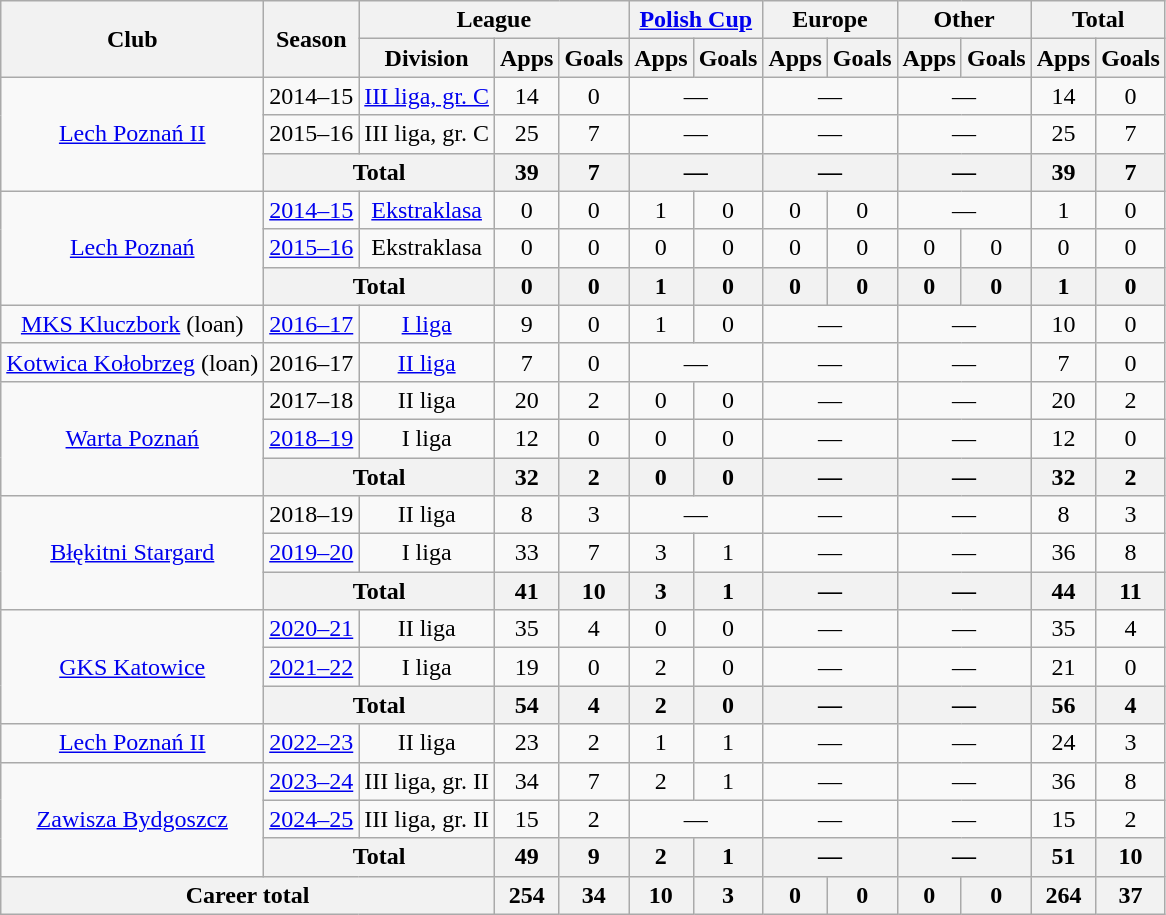<table class="wikitable" style="text-align: center;">
<tr>
<th rowspan="2">Club</th>
<th rowspan="2">Season</th>
<th colspan="3">League</th>
<th colspan="2"><a href='#'>Polish Cup</a></th>
<th colspan="2">Europe</th>
<th colspan="2">Other</th>
<th colspan="2">Total</th>
</tr>
<tr>
<th>Division</th>
<th>Apps</th>
<th>Goals</th>
<th>Apps</th>
<th>Goals</th>
<th>Apps</th>
<th>Goals</th>
<th>Apps</th>
<th>Goals</th>
<th>Apps</th>
<th>Goals</th>
</tr>
<tr>
<td rowspan="3"><a href='#'>Lech Poznań II</a></td>
<td>2014–15</td>
<td><a href='#'>III liga, gr. C</a></td>
<td>14</td>
<td>0</td>
<td colspan="2">—</td>
<td colspan="2">—</td>
<td colspan="2">—</td>
<td>14</td>
<td>0</td>
</tr>
<tr>
<td>2015–16</td>
<td>III liga, gr. C</td>
<td>25</td>
<td>7</td>
<td colspan="2">—</td>
<td colspan="2">—</td>
<td colspan="2">—</td>
<td>25</td>
<td>7</td>
</tr>
<tr>
<th colspan="2">Total</th>
<th>39</th>
<th>7</th>
<th colspan="2">—</th>
<th colspan="2">—</th>
<th colspan="2">—</th>
<th>39</th>
<th>7</th>
</tr>
<tr>
<td rowspan="3"><a href='#'>Lech Poznań</a></td>
<td><a href='#'>2014–15</a></td>
<td><a href='#'>Ekstraklasa</a></td>
<td>0</td>
<td>0</td>
<td>1</td>
<td>0</td>
<td>0</td>
<td>0</td>
<td colspan="2">—</td>
<td>1</td>
<td>0</td>
</tr>
<tr>
<td><a href='#'>2015–16</a></td>
<td>Ekstraklasa</td>
<td>0</td>
<td>0</td>
<td>0</td>
<td>0</td>
<td>0</td>
<td>0</td>
<td>0</td>
<td>0</td>
<td>0</td>
<td>0</td>
</tr>
<tr>
<th colspan="2">Total</th>
<th>0</th>
<th>0</th>
<th>1</th>
<th>0</th>
<th>0</th>
<th>0</th>
<th>0</th>
<th>0</th>
<th>1</th>
<th>0</th>
</tr>
<tr>
<td><a href='#'>MKS Kluczbork</a> (loan)</td>
<td><a href='#'>2016–17</a></td>
<td><a href='#'>I liga</a></td>
<td>9</td>
<td>0</td>
<td>1</td>
<td>0</td>
<td colspan="2">—</td>
<td colspan="2">—</td>
<td>10</td>
<td>0</td>
</tr>
<tr>
<td><a href='#'>Kotwica Kołobrzeg</a> (loan)</td>
<td>2016–17</td>
<td><a href='#'>II liga</a></td>
<td>7</td>
<td>0</td>
<td colspan="2">—</td>
<td colspan="2">—</td>
<td colspan="2">—</td>
<td>7</td>
<td>0</td>
</tr>
<tr>
<td rowspan="3"><a href='#'>Warta Poznań</a></td>
<td>2017–18</td>
<td>II liga</td>
<td>20</td>
<td>2</td>
<td>0</td>
<td>0</td>
<td colspan="2">—</td>
<td colspan="2">—</td>
<td>20</td>
<td>2</td>
</tr>
<tr>
<td><a href='#'>2018–19</a></td>
<td>I liga</td>
<td>12</td>
<td>0</td>
<td>0</td>
<td>0</td>
<td colspan="2">—</td>
<td colspan="2">—</td>
<td>12</td>
<td>0</td>
</tr>
<tr>
<th colspan="2">Total</th>
<th>32</th>
<th>2</th>
<th>0</th>
<th>0</th>
<th colspan="2">—</th>
<th colspan="2">—</th>
<th>32</th>
<th>2</th>
</tr>
<tr>
<td rowspan="3"><a href='#'>Błękitni Stargard</a></td>
<td>2018–19</td>
<td>II liga</td>
<td>8</td>
<td>3</td>
<td colspan="2">—</td>
<td colspan="2">—</td>
<td colspan="2">—</td>
<td>8</td>
<td>3</td>
</tr>
<tr>
<td><a href='#'>2019–20</a></td>
<td>I liga</td>
<td>33</td>
<td>7</td>
<td>3</td>
<td>1</td>
<td colspan="2">—</td>
<td colspan="2">—</td>
<td>36</td>
<td>8</td>
</tr>
<tr>
<th colspan="2">Total</th>
<th>41</th>
<th>10</th>
<th>3</th>
<th>1</th>
<th colspan="2">—</th>
<th colspan="2">—</th>
<th>44</th>
<th>11</th>
</tr>
<tr>
<td rowspan="3"><a href='#'>GKS Katowice</a></td>
<td><a href='#'>2020–21</a></td>
<td>II liga</td>
<td>35</td>
<td>4</td>
<td>0</td>
<td>0</td>
<td colspan="2">—</td>
<td colspan="2">—</td>
<td>35</td>
<td>4</td>
</tr>
<tr>
<td><a href='#'>2021–22</a></td>
<td>I liga</td>
<td>19</td>
<td>0</td>
<td>2</td>
<td>0</td>
<td colspan="2">—</td>
<td colspan="2">—</td>
<td>21</td>
<td>0</td>
</tr>
<tr>
<th colspan="2">Total</th>
<th>54</th>
<th>4</th>
<th>2</th>
<th>0</th>
<th colspan="2">—</th>
<th colspan="2">—</th>
<th>56</th>
<th>4</th>
</tr>
<tr>
<td><a href='#'>Lech Poznań II</a></td>
<td><a href='#'>2022–23</a></td>
<td>II liga</td>
<td>23</td>
<td>2</td>
<td>1</td>
<td>1</td>
<td colspan="2">—</td>
<td colspan="2">—</td>
<td>24</td>
<td>3</td>
</tr>
<tr>
<td rowspan="3"><a href='#'>Zawisza Bydgoszcz</a></td>
<td><a href='#'>2023–24</a></td>
<td>III liga, gr. II</td>
<td>34</td>
<td>7</td>
<td>2</td>
<td>1</td>
<td colspan="2">—</td>
<td colspan="2">—</td>
<td>36</td>
<td>8</td>
</tr>
<tr>
<td><a href='#'>2024–25</a></td>
<td>III liga, gr. II</td>
<td>15</td>
<td>2</td>
<td colspan="2">—</td>
<td colspan="2">—</td>
<td colspan="2">—</td>
<td>15</td>
<td>2</td>
</tr>
<tr>
<th colspan="2">Total</th>
<th>49</th>
<th>9</th>
<th>2</th>
<th>1</th>
<th colspan="2">—</th>
<th colspan="2">—</th>
<th>51</th>
<th>10</th>
</tr>
<tr>
<th colspan="3">Career total</th>
<th>254</th>
<th>34</th>
<th>10</th>
<th>3</th>
<th>0</th>
<th>0</th>
<th>0</th>
<th>0</th>
<th>264</th>
<th>37</th>
</tr>
</table>
